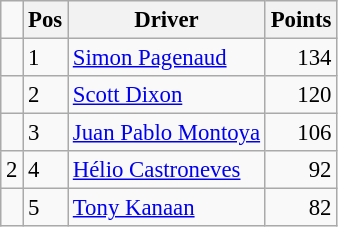<table class="wikitable" style="font-size: 95%;">
<tr>
<td></td>
<th>Pos</th>
<th>Driver</th>
<th>Points</th>
</tr>
<tr>
<td align="left"></td>
<td>1</td>
<td> <a href='#'>Simon Pagenaud</a></td>
<td align="right">134</td>
</tr>
<tr>
<td align="left"></td>
<td>2</td>
<td> <a href='#'>Scott Dixon</a></td>
<td align="right">120</td>
</tr>
<tr>
<td align="left"></td>
<td>3</td>
<td> <a href='#'>Juan Pablo Montoya</a></td>
<td align="right">106</td>
</tr>
<tr>
<td align="left"> 2</td>
<td>4</td>
<td> <a href='#'>Hélio Castroneves</a></td>
<td align="right">92</td>
</tr>
<tr>
<td align="left"></td>
<td>5</td>
<td> <a href='#'>Tony Kanaan</a></td>
<td align="right">82</td>
</tr>
</table>
